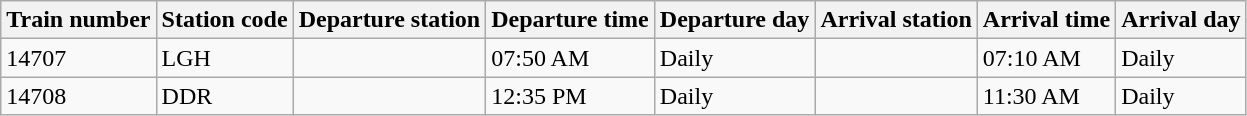<table class="wikitable">
<tr>
<th>Train number</th>
<th>Station code</th>
<th>Departure station</th>
<th>Departure time</th>
<th>Departure day</th>
<th>Arrival station</th>
<th>Arrival time</th>
<th>Arrival day</th>
</tr>
<tr>
<td>14707</td>
<td>LGH</td>
<td></td>
<td>07:50 AM</td>
<td>Daily</td>
<td></td>
<td>07:10 AM</td>
<td>Daily</td>
</tr>
<tr>
<td>14708</td>
<td>DDR</td>
<td></td>
<td>12:35 PM</td>
<td>Daily</td>
<td></td>
<td>11:30 AM</td>
<td>Daily</td>
</tr>
</table>
